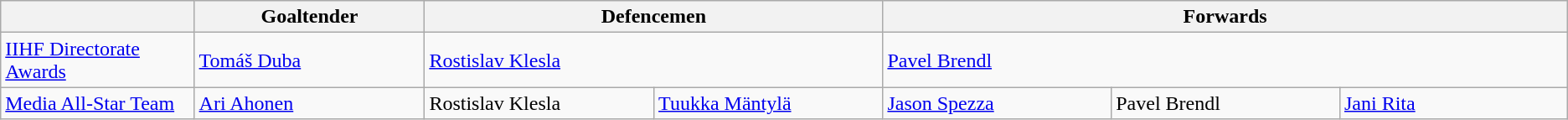<table class="wikitable">
<tr>
<th width=150></th>
<th width=180>Goaltender</th>
<th colspan=2>Defencemen</th>
<th colspan=3>Forwards</th>
</tr>
<tr>
<td><a href='#'>IIHF Directorate Awards</a></td>
<td> <a href='#'>Tomáš Duba</a></td>
<td colspan=2> <a href='#'>Rostislav Klesla</a></td>
<td colspan=3> <a href='#'>Pavel Brendl</a></td>
</tr>
<tr>
<td><a href='#'>Media All-Star Team</a></td>
<td> <a href='#'>Ari Ahonen</a></td>
<td width=180> Rostislav Klesla</td>
<td width=180> <a href='#'>Tuukka Mäntylä</a></td>
<td width=180> <a href='#'>Jason Spezza</a></td>
<td width=180> Pavel Brendl</td>
<td width=180> <a href='#'>Jani Rita</a></td>
</tr>
</table>
